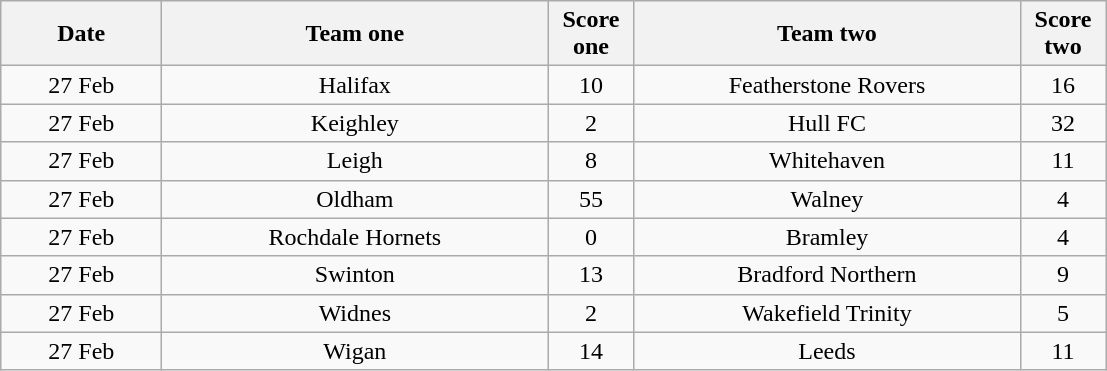<table class="wikitable" style="text-align: center">
<tr>
<th width=100>Date</th>
<th width=250>Team one</th>
<th width=50>Score one</th>
<th width=250>Team two</th>
<th width=50>Score two</th>
</tr>
<tr>
<td>27 Feb</td>
<td>Halifax</td>
<td>10</td>
<td>Featherstone Rovers</td>
<td>16</td>
</tr>
<tr>
<td>27 Feb</td>
<td>Keighley</td>
<td>2</td>
<td>Hull FC</td>
<td>32</td>
</tr>
<tr>
<td>27 Feb</td>
<td>Leigh</td>
<td>8</td>
<td>Whitehaven</td>
<td>11</td>
</tr>
<tr>
<td>27 Feb</td>
<td>Oldham</td>
<td>55</td>
<td>Walney</td>
<td>4</td>
</tr>
<tr>
<td>27 Feb</td>
<td>Rochdale Hornets</td>
<td>0</td>
<td>Bramley</td>
<td>4</td>
</tr>
<tr>
<td>27 Feb</td>
<td>Swinton</td>
<td>13</td>
<td>Bradford Northern</td>
<td>9</td>
</tr>
<tr>
<td>27 Feb</td>
<td>Widnes</td>
<td>2</td>
<td>Wakefield Trinity</td>
<td>5</td>
</tr>
<tr>
<td>27 Feb</td>
<td>Wigan</td>
<td>14</td>
<td>Leeds</td>
<td>11</td>
</tr>
</table>
